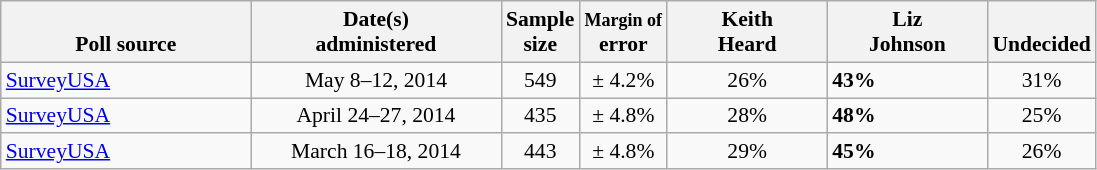<table class="wikitable" style="font-size:90%">
<tr valign= bottom>
<th style="width:160px;">Poll source</th>
<th style="width:160px;">Date(s)<br>administered</th>
<th class=small>Sample<br>size</th>
<th><small>Margin of</small><br>error</th>
<th style="width:100px;">Keith<br>Heard</th>
<th style="width:100px;">Liz<br>Johnson</th>
<th style="width:40px;">Undecided</th>
</tr>
<tr>
<td><a href='#'>SurveyUSA</a></td>
<td align=center>May 8–12, 2014</td>
<td align=center>549</td>
<td align=center>± 4.2%</td>
<td align=center>26%</td>
<td><strong>43%</strong></td>
<td align=center>31%</td>
</tr>
<tr>
<td><a href='#'>SurveyUSA</a></td>
<td align=center>April 24–27, 2014</td>
<td align=center>435</td>
<td align=center>± 4.8%</td>
<td align=center>28%</td>
<td><strong>48%</strong></td>
<td align=center>25%</td>
</tr>
<tr>
<td><a href='#'>SurveyUSA</a></td>
<td align=center>March 16–18, 2014</td>
<td align=center>443</td>
<td align=center>± 4.8%</td>
<td align=center>29%</td>
<td><strong>45%</strong></td>
<td align=center>26%</td>
</tr>
</table>
